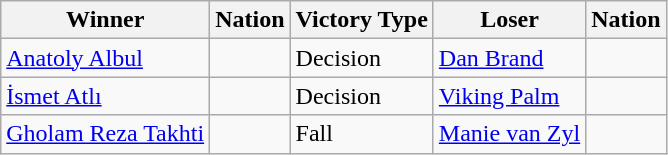<table class="wikitable sortable" style="text-align:left;">
<tr>
<th>Winner</th>
<th>Nation</th>
<th>Victory Type</th>
<th>Loser</th>
<th>Nation</th>
</tr>
<tr>
<td><a href='#'>Anatoly Albul</a></td>
<td></td>
<td>Decision</td>
<td><a href='#'>Dan Brand</a></td>
<td></td>
</tr>
<tr>
<td><a href='#'>İsmet Atlı</a></td>
<td></td>
<td>Decision</td>
<td><a href='#'>Viking Palm</a></td>
<td></td>
</tr>
<tr>
<td><a href='#'>Gholam Reza Takhti</a></td>
<td></td>
<td>Fall</td>
<td><a href='#'>Manie van Zyl</a></td>
<td></td>
</tr>
</table>
